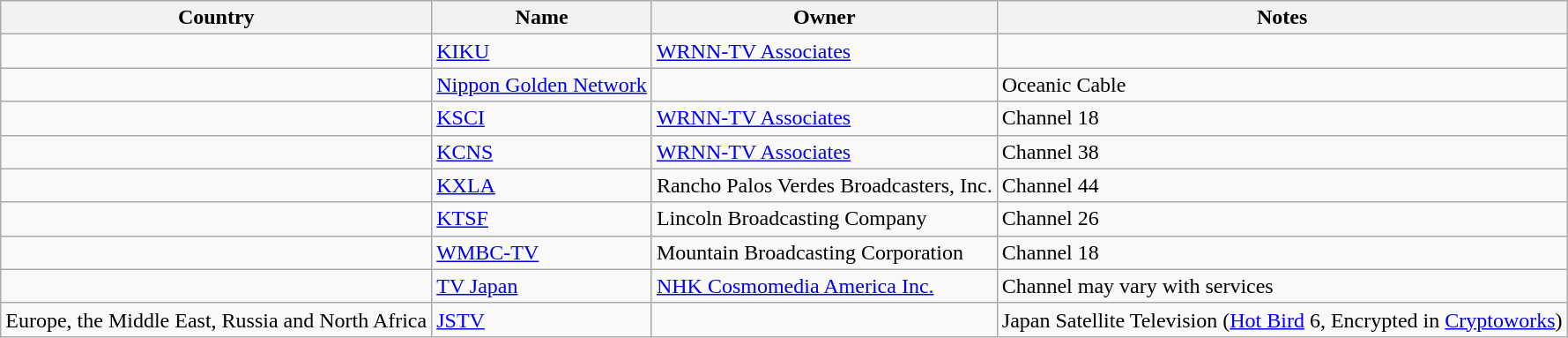<table class=wikitable>
<tr>
<th>Country</th>
<th>Name</th>
<th>Owner</th>
<th>Notes</th>
</tr>
<tr>
<td> </td>
<td><a href='#'>KIKU</a></td>
<td><a href='#'>WRNN-TV Associates</a></td>
<td></td>
</tr>
<tr>
<td> </td>
<td><a href='#'>Nippon Golden Network</a></td>
<td></td>
<td>Oceanic Cable</td>
</tr>
<tr>
<td> </td>
<td><a href='#'>KSCI</a></td>
<td><a href='#'>WRNN-TV Associates</a></td>
<td>Channel 18</td>
</tr>
<tr>
<td> </td>
<td><a href='#'>KCNS</a></td>
<td><a href='#'>WRNN-TV Associates</a></td>
<td>Channel 38</td>
</tr>
<tr>
<td> </td>
<td><a href='#'>KXLA</a></td>
<td>Rancho Palos Verdes Broadcasters, Inc.</td>
<td>Channel 44</td>
</tr>
<tr>
<td> </td>
<td><a href='#'>KTSF</a></td>
<td>Lincoln Broadcasting Company</td>
<td>Channel 26</td>
</tr>
<tr>
<td> </td>
<td><a href='#'>WMBC-TV</a></td>
<td>Mountain Broadcasting Corporation</td>
<td>Channel 18</td>
</tr>
<tr>
<td></td>
<td><a href='#'>TV Japan</a></td>
<td><a href='#'>NHK Cosmomedia America Inc.</a></td>
<td>Channel may vary with services</td>
</tr>
<tr>
<td>Europe, the Middle East, Russia and North Africa </td>
<td><a href='#'>JSTV</a></td>
<td></td>
<td>Japan Satellite Television (<a href='#'>Hot Bird</a> 6, Encrypted in <a href='#'>Cryptoworks</a>)</td>
</tr>
</table>
